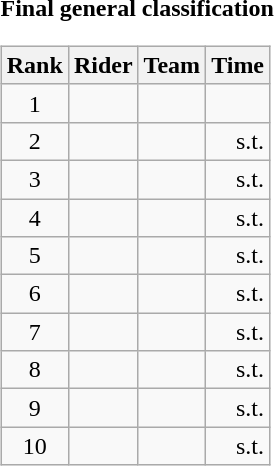<table>
<tr>
<td><strong>Final general classification</strong><br><table class="wikitable">
<tr>
<th scope="col">Rank</th>
<th scope="col">Rider</th>
<th scope="col">Team</th>
<th scope="col">Time</th>
</tr>
<tr>
<td style="text-align:center;">1</td>
<td></td>
<td></td>
<td style="text-align:right;"></td>
</tr>
<tr>
<td style="text-align:center;">2</td>
<td> </td>
<td></td>
<td style="text-align:right;">s.t.</td>
</tr>
<tr>
<td style="text-align:center;">3</td>
<td></td>
<td></td>
<td style="text-align:right;">s.t.</td>
</tr>
<tr>
<td style="text-align:center;">4</td>
<td></td>
<td></td>
<td style="text-align:right;">s.t.</td>
</tr>
<tr>
<td style="text-align:center;">5</td>
<td></td>
<td></td>
<td style="text-align:right;">s.t.</td>
</tr>
<tr>
<td style="text-align:center;">6</td>
<td></td>
<td></td>
<td style="text-align:right;">s.t.</td>
</tr>
<tr>
<td style="text-align:center;">7</td>
<td> </td>
<td></td>
<td style="text-align:right;">s.t.</td>
</tr>
<tr>
<td style="text-align:center;">8</td>
<td></td>
<td></td>
<td style="text-align:right;">s.t.</td>
</tr>
<tr>
<td style="text-align:center;">9</td>
<td></td>
<td></td>
<td style="text-align:right;">s.t.</td>
</tr>
<tr>
<td style="text-align:center;">10</td>
<td></td>
<td></td>
<td style="text-align:right;">s.t.</td>
</tr>
</table>
</td>
</tr>
</table>
